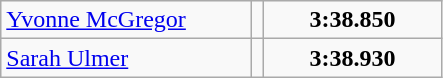<table class="wikitable" style="text-align:center;">
<tr>
<td style="width:10em" align=left><a href='#'>Yvonne McGregor</a></td>
<td></td>
<td style="width:7em;"><strong>3:38.850</strong></td>
</tr>
<tr>
<td align=left><a href='#'>Sarah Ulmer</a></td>
<td></td>
<td><strong>3:38.930</strong></td>
</tr>
</table>
